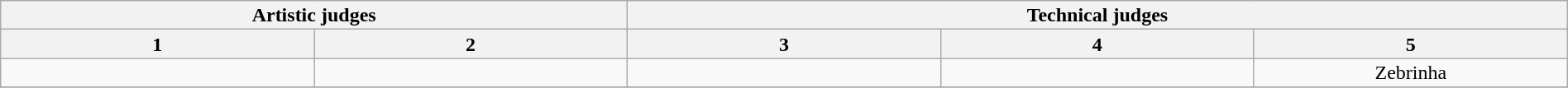<table class="wikitable" style="font-size:100%; line-height:16px; text-align:center" width="100%">
<tr>
<th colspan=2>Artistic judges</th>
<th colspan=3>Technical judges</th>
</tr>
<tr>
<th width="20.0%">1</th>
<th width="20.0%">2</th>
<th width="20.0%">3</th>
<th width="20.0%">4</th>
<th width="20.0%">5</th>
</tr>
<tr>
<td></td>
<td></td>
<td></td>
<td></td>
<td>Zebrinha</td>
</tr>
<tr>
</tr>
</table>
